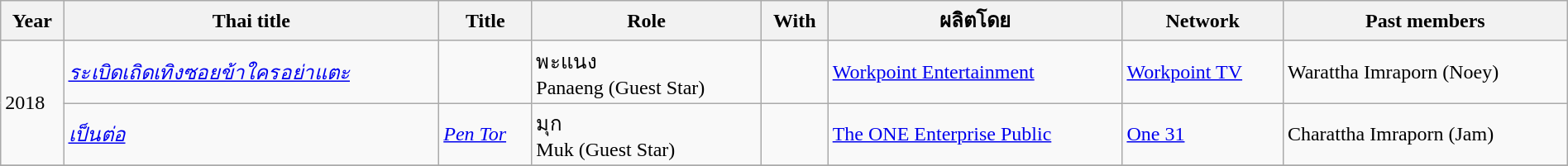<table class="wikitable" width = 100%>
<tr>
<th><strong>Year</strong></th>
<th><strong>Thai title</strong></th>
<th><strong>Title</strong></th>
<th><strong>Role</strong></th>
<th><strong>With</strong></th>
<th>ผลิตโดย</th>
<th><strong>Network</strong></th>
<th><strong>Past members</strong></th>
</tr>
<tr>
<td rowspan="2">2018</td>
<td><em><a href='#'>ระเบิดเถิดเทิงซอยข้าใครอย่าแตะ</a></em></td>
<td><em> </em></td>
<td>พะแนง <br> Panaeng (Guest Star)</td>
<td></td>
<td><a href='#'>Workpoint Entertainment</a></td>
<td><a href='#'>Workpoint TV</a></td>
<td>Warattha Imraporn (Noey)</td>
</tr>
<tr>
<td><em><a href='#'>เป็นต่อ</a></em></td>
<td><em><a href='#'>Pen Tor</a></em></td>
<td>มุก <br> Muk (Guest Star)</td>
<td></td>
<td><a href='#'>The ONE Enterprise Public</a></td>
<td><a href='#'>One 31</a></td>
<td>Charattha Imraporn (Jam)</td>
</tr>
<tr>
</tr>
</table>
